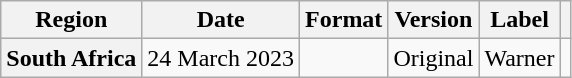<table class="wikitable plainrowheaders">
<tr>
<th>Region</th>
<th>Date</th>
<th>Format</th>
<th>Version</th>
<th>Label</th>
<th></th>
</tr>
<tr>
<th scope="row">South Africa</th>
<td>24 March 2023</td>
<td></td>
<td>Original</td>
<td>Warner</td>
<td></td>
</tr>
</table>
